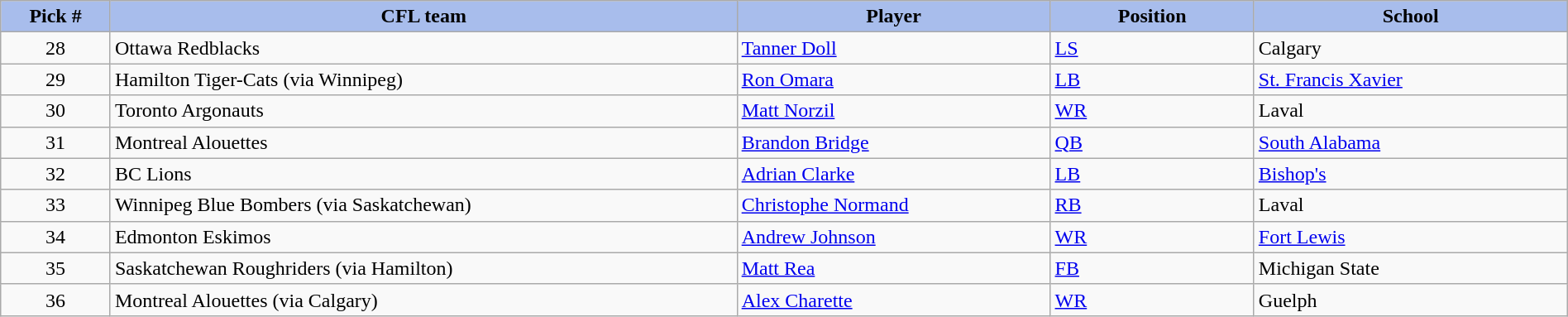<table class="wikitable" style="width: 100%">
<tr>
<th style="background:#A8BDEC;" width=7%>Pick #</th>
<th width=40% style="background:#A8BDEC;">CFL team</th>
<th width=20% style="background:#A8BDEC;">Player</th>
<th width=13% style="background:#A8BDEC;">Position</th>
<th width=20% style="background:#A8BDEC;">School</th>
</tr>
<tr>
<td align=center>28</td>
<td>Ottawa Redblacks</td>
<td><a href='#'>Tanner Doll</a></td>
<td><a href='#'>LS</a></td>
<td>Calgary</td>
</tr>
<tr>
<td align=center>29</td>
<td>Hamilton Tiger-Cats (via Winnipeg)</td>
<td><a href='#'>Ron Omara</a></td>
<td><a href='#'>LB</a></td>
<td><a href='#'>St. Francis Xavier</a></td>
</tr>
<tr>
<td align=center>30</td>
<td>Toronto Argonauts</td>
<td><a href='#'>Matt Norzil</a></td>
<td><a href='#'>WR</a></td>
<td>Laval</td>
</tr>
<tr>
<td align=center>31</td>
<td>Montreal Alouettes</td>
<td><a href='#'>Brandon Bridge</a></td>
<td><a href='#'>QB</a></td>
<td><a href='#'>South Alabama</a></td>
</tr>
<tr>
<td align=center>32</td>
<td>BC Lions</td>
<td><a href='#'>Adrian Clarke</a></td>
<td><a href='#'>LB</a></td>
<td><a href='#'>Bishop's</a></td>
</tr>
<tr>
<td align=center>33</td>
<td>Winnipeg Blue Bombers (via Saskatchewan)</td>
<td><a href='#'>Christophe Normand</a></td>
<td><a href='#'>RB</a></td>
<td>Laval</td>
</tr>
<tr>
<td align=center>34</td>
<td>Edmonton Eskimos</td>
<td><a href='#'>Andrew Johnson</a></td>
<td><a href='#'>WR</a></td>
<td><a href='#'>Fort Lewis</a></td>
</tr>
<tr>
<td align=center>35</td>
<td>Saskatchewan Roughriders (via Hamilton)</td>
<td><a href='#'>Matt Rea</a></td>
<td><a href='#'>FB</a></td>
<td>Michigan State</td>
</tr>
<tr>
<td align=center>36</td>
<td>Montreal Alouettes (via Calgary)</td>
<td><a href='#'>Alex Charette</a></td>
<td><a href='#'>WR</a></td>
<td>Guelph</td>
</tr>
</table>
